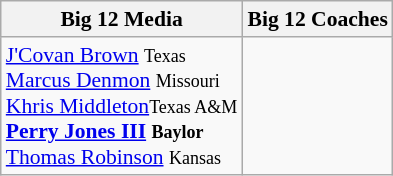<table class="wikitable" style="white-space:nowrap; font-size:90%;">
<tr>
<th>Big 12 Media</th>
<th>Big 12 Coaches</th>
</tr>
<tr>
<td><a href='#'>J'Covan Brown</a> <small>Texas</small><br><a href='#'>Marcus Denmon</a> <small>Missouri</small><br><a href='#'>Khris Middleton</a><small>Texas A&M</small><br><strong><a href='#'>Perry Jones III</a> <small>Baylor</small></strong><br><a href='#'>Thomas Robinson</a> <small>Kansas</small></td>
<td></td>
</tr>
</table>
